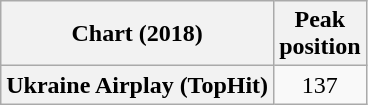<table class="wikitable plainrowheaders" style="text-align:center">
<tr>
<th scope="col">Chart (2018)</th>
<th scope="col">Peak<br>position</th>
</tr>
<tr>
<th scope="row">Ukraine Airplay (TopHit)</th>
<td>137</td>
</tr>
</table>
